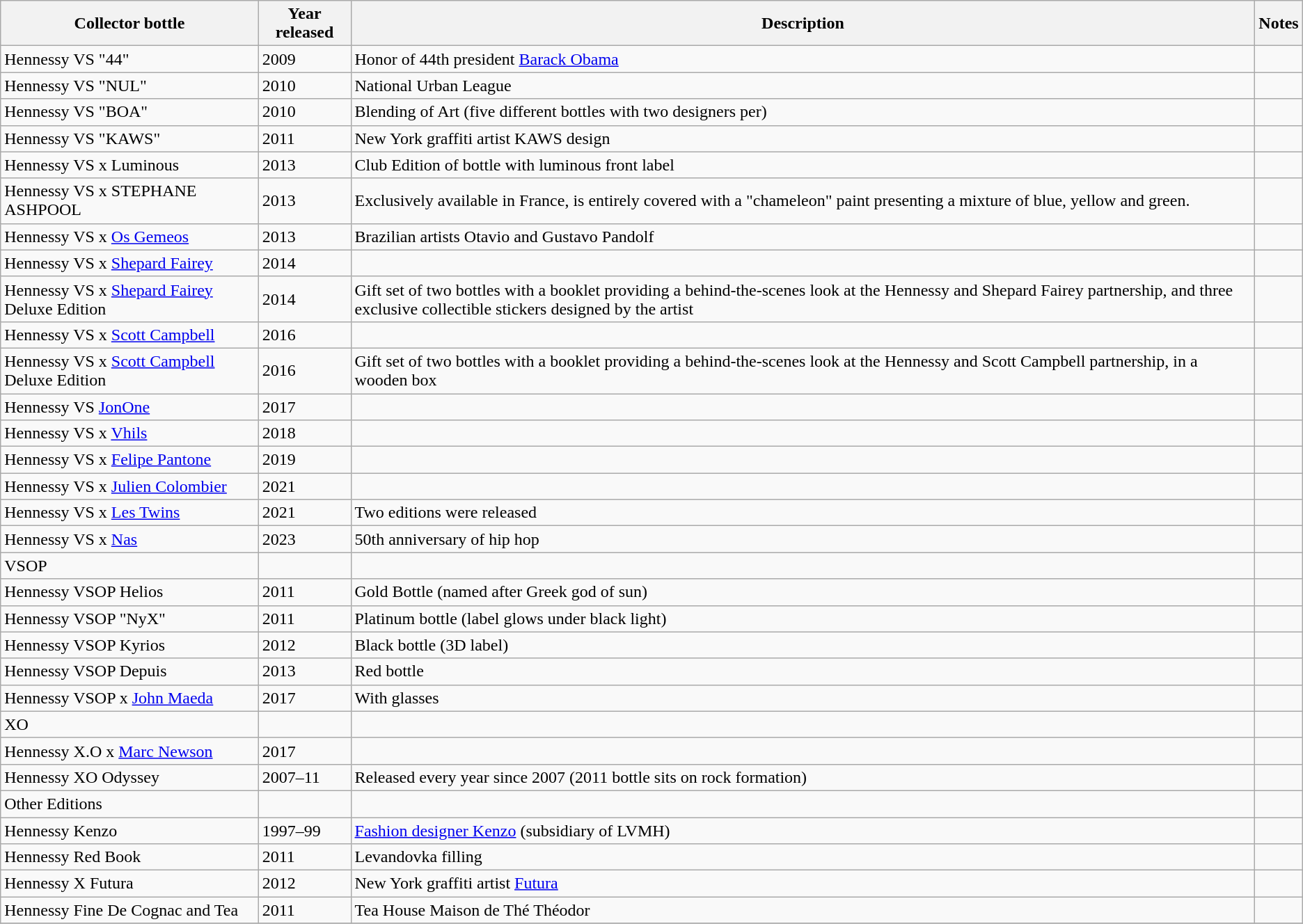<table class="wikitable">
<tr>
<th>Collector bottle</th>
<th>Year released</th>
<th>Description</th>
<th>Notes</th>
</tr>
<tr>
<td>Hennessy VS "44"</td>
<td>2009</td>
<td>Honor of 44th president <a href='#'>Barack Obama</a></td>
<td></td>
</tr>
<tr>
<td>Hennessy VS "NUL"</td>
<td>2010</td>
<td>National Urban League</td>
<td></td>
</tr>
<tr>
<td>Hennessy VS "BOA"</td>
<td>2010</td>
<td>Blending of Art (five different bottles with two designers per)</td>
<td></td>
</tr>
<tr>
<td>Hennessy VS "KAWS"</td>
<td>2011</td>
<td>New York graffiti artist KAWS design</td>
<td></td>
</tr>
<tr>
<td>Hennessy VS x Luminous</td>
<td>2013</td>
<td>Club Edition of bottle with luminous front label</td>
<td></td>
</tr>
<tr>
<td>Hennessy VS x STEPHANE ASHPOOL</td>
<td>2013</td>
<td>Exclusively available in France, is entirely covered with a "chameleon" paint presenting a mixture of blue, yellow and green.</td>
<td></td>
</tr>
<tr>
<td>Hennessy VS x <a href='#'>Os Gemeos</a></td>
<td>2013</td>
<td>Brazilian artists Otavio and Gustavo Pandolf</td>
<td></td>
</tr>
<tr>
<td>Hennessy VS x <a href='#'>Shepard Fairey</a></td>
<td>2014</td>
<td></td>
<td></td>
</tr>
<tr>
<td>Hennessy VS x <a href='#'>Shepard Fairey</a> Deluxe Edition</td>
<td>2014</td>
<td>Gift set of two bottles with a booklet providing a behind-the-scenes look at the Hennessy and Shepard Fairey partnership, and three exclusive collectible stickers designed by the artist</td>
<td></td>
</tr>
<tr>
<td>Hennessy VS x <a href='#'>Scott Campbell</a></td>
<td>2016</td>
<td></td>
<td></td>
</tr>
<tr>
<td>Hennessy VS x <a href='#'>Scott Campbell</a> Deluxe Edition</td>
<td>2016</td>
<td>Gift set of two bottles with a booklet providing a behind-the-scenes look at the Hennessy and Scott Campbell partnership, in a wooden box</td>
</tr>
<tr>
<td>Hennessy VS <a href='#'>JonOne</a></td>
<td>2017</td>
<td></td>
<td></td>
</tr>
<tr>
<td>Hennessy VS x <a href='#'>Vhils</a></td>
<td>2018</td>
<td></td>
<td></td>
</tr>
<tr>
<td>Hennessy VS x <a href='#'>Felipe Pantone</a></td>
<td>2019</td>
<td></td>
<td></td>
</tr>
<tr>
<td>Hennessy VS x <a href='#'>Julien Colombier</a></td>
<td>2021</td>
<td></td>
<td></td>
</tr>
<tr>
<td>Hennessy VS x <a href='#'>Les Twins</a></td>
<td>2021</td>
<td>Two editions were released</td>
<td></td>
</tr>
<tr>
<td>Hennessy VS x <a href='#'>Nas</a></td>
<td>2023</td>
<td>50th anniversary of hip hop</td>
<td></td>
</tr>
<tr>
<td>VSOP</td>
<td></td>
<td></td>
<td></td>
</tr>
<tr>
<td>Hennessy VSOP Helios</td>
<td>2011</td>
<td>Gold Bottle (named after Greek god of sun)</td>
<td></td>
</tr>
<tr>
<td>Hennessy VSOP "NyX"</td>
<td>2011</td>
<td>Platinum bottle (label glows under black light)</td>
<td></td>
</tr>
<tr>
<td>Hennessy VSOP Kyrios</td>
<td>2012</td>
<td>Black bottle (3D label)</td>
<td></td>
</tr>
<tr>
<td>Hennessy VSOP Depuis</td>
<td>2013</td>
<td>Red bottle</td>
<td></td>
</tr>
<tr>
<td>Hennessy VSOP x <a href='#'>John Maeda</a></td>
<td>2017</td>
<td>With glasses</td>
<td></td>
</tr>
<tr>
<td>XO</td>
<td></td>
<td></td>
<td></td>
</tr>
<tr>
<td>Hennessy X.O x <a href='#'>Marc Newson</a></td>
<td>2017</td>
<td></td>
<td></td>
</tr>
<tr>
<td>Hennessy XO Odyssey</td>
<td>2007–11</td>
<td>Released every year since 2007 (2011 bottle sits on rock formation)</td>
<td></td>
</tr>
<tr>
<td>Other Editions</td>
<td></td>
<td></td>
<td></td>
</tr>
<tr>
<td>Hennessy Kenzo</td>
<td>1997–99</td>
<td><a href='#'>Fashion designer Kenzo</a> (subsidiary of LVMH)</td>
<td></td>
</tr>
<tr>
<td>Hennessy Red Book</td>
<td>2011</td>
<td>Levandovka filling</td>
<td></td>
</tr>
<tr>
<td>Hennessy X Futura</td>
<td>2012</td>
<td>New York graffiti artist <a href='#'>Futura</a></td>
<td></td>
</tr>
<tr>
<td>Hennessy Fine De Cognac and Tea</td>
<td>2011</td>
<td>Tea House Maison de Thé Théodor</td>
<td></td>
</tr>
<tr>
</tr>
</table>
